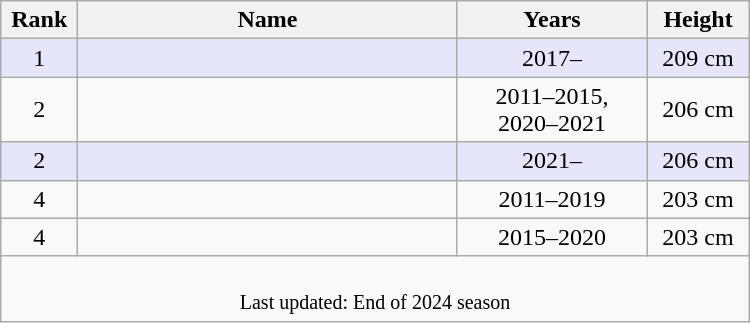<table class="wikitable sortable" style="width:500px; text-align: center">
<tr>
<th width=5%>Rank</th>
<th width=40%>Name</th>
<th width=20%>Years</th>
<th width=10%>Height</th>
</tr>
<tr style="background:lavender;">
<td>1</td>
<td></td>
<td>2017–</td>
<td>209 cm</td>
</tr>
<tr>
<td>2</td>
<td></td>
<td>2011–2015, 2020–2021</td>
<td>206 cm</td>
</tr>
<tr style="background:lavender;">
<td>2</td>
<td></td>
<td>2021–</td>
<td>206 cm</td>
</tr>
<tr>
<td>4</td>
<td></td>
<td>2011–2019</td>
<td>203 cm</td>
</tr>
<tr>
<td>4</td>
<td></td>
<td>2015–2020</td>
<td>203 cm</td>
</tr>
<tr class="sortbottom">
<td colspan=4><br><small>Last updated: End of 2024 season</small></td>
</tr>
</table>
